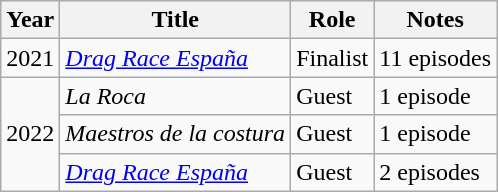<table class="wikitable">
<tr>
<th>Year</th>
<th>Title</th>
<th>Role</th>
<th>Notes</th>
</tr>
<tr>
<td>2021</td>
<td><em><a href='#'>Drag Race España</a></em></td>
<td>Finalist</td>
<td>11 episodes</td>
</tr>
<tr>
<td rowspan="3">2022</td>
<td><em>La Roca</em></td>
<td>Guest</td>
<td>1 episode</td>
</tr>
<tr>
<td><em>Maestros de la costura</em></td>
<td>Guest</td>
<td>1 episode</td>
</tr>
<tr>
<td><em><a href='#'>Drag Race España</a></em></td>
<td>Guest</td>
<td>2 episodes</td>
</tr>
</table>
